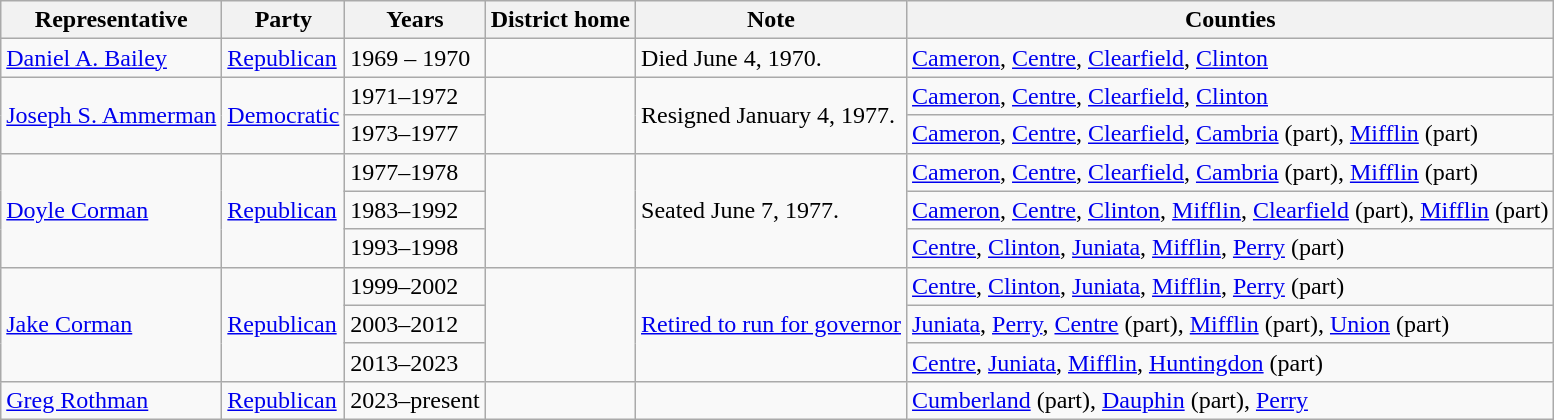<table class=wikitable>
<tr valign=bottom>
<th>Representative</th>
<th>Party</th>
<th>Years</th>
<th>District home</th>
<th>Note</th>
<th>Counties</th>
</tr>
<tr>
<td><a href='#'>Daniel A. Bailey</a></td>
<td><a href='#'>Republican</a></td>
<td>1969 – 1970</td>
<td></td>
<td>Died June 4, 1970.</td>
<td><a href='#'>Cameron</a>, <a href='#'>Centre</a>, <a href='#'>Clearfield</a>, <a href='#'>Clinton</a></td>
</tr>
<tr>
<td rowspan=2><a href='#'>Joseph S. Ammerman</a></td>
<td rowspan=2><a href='#'>Democratic</a></td>
<td>1971–1972</td>
<td rowspan=2> </td>
<td rowspan=2>Resigned January 4, 1977.</td>
<td><a href='#'>Cameron</a>, <a href='#'>Centre</a>, <a href='#'>Clearfield</a>, <a href='#'>Clinton</a></td>
</tr>
<tr>
<td>1973–1977</td>
<td><a href='#'>Cameron</a>, <a href='#'>Centre</a>, <a href='#'>Clearfield</a>, <a href='#'>Cambria</a> (part), <a href='#'>Mifflin</a> (part)</td>
</tr>
<tr>
<td rowspan=3><a href='#'>Doyle Corman</a></td>
<td rowspan=3><a href='#'>Republican</a></td>
<td>1977–1978</td>
<td rowspan=3> </td>
<td rowspan=3>Seated June 7, 1977.</td>
<td><a href='#'>Cameron</a>, <a href='#'>Centre</a>, <a href='#'>Clearfield</a>, <a href='#'>Cambria</a> (part), <a href='#'>Mifflin</a> (part)</td>
</tr>
<tr>
<td>1983–1992</td>
<td><a href='#'>Cameron</a>, <a href='#'>Centre</a>, <a href='#'>Clinton</a>, <a href='#'>Mifflin</a>, <a href='#'>Clearfield</a> (part), <a href='#'>Mifflin</a> (part)</td>
</tr>
<tr>
<td>1993–1998</td>
<td><a href='#'>Centre</a>, <a href='#'>Clinton</a>, <a href='#'>Juniata</a>, <a href='#'>Mifflin</a>, <a href='#'>Perry</a> (part)</td>
</tr>
<tr>
<td rowspan=3><a href='#'>Jake Corman</a></td>
<td rowspan=3><a href='#'>Republican</a></td>
<td>1999–2002</td>
<td rowspan=3> </td>
<td rowspan=3><a href='#'>Retired to run for governor</a></td>
<td><a href='#'>Centre</a>, <a href='#'>Clinton</a>, <a href='#'>Juniata</a>, <a href='#'>Mifflin</a>, <a href='#'>Perry</a> (part)</td>
</tr>
<tr>
<td>2003–2012</td>
<td><a href='#'>Juniata</a>, <a href='#'>Perry</a>, <a href='#'>Centre</a> (part), <a href='#'>Mifflin</a> (part), <a href='#'>Union</a> (part)</td>
</tr>
<tr>
<td>2013–2023</td>
<td><a href='#'>Centre</a>, <a href='#'>Juniata</a>, <a href='#'>Mifflin</a>, <a href='#'>Huntingdon</a> (part)</td>
</tr>
<tr>
<td><a href='#'>Greg Rothman</a></td>
<td><a href='#'>Republican</a></td>
<td>2023–present</td>
<td></td>
<td></td>
<td><a href='#'>Cumberland</a> (part), <a href='#'>Dauphin</a> (part), <a href='#'>Perry</a></td>
</tr>
</table>
